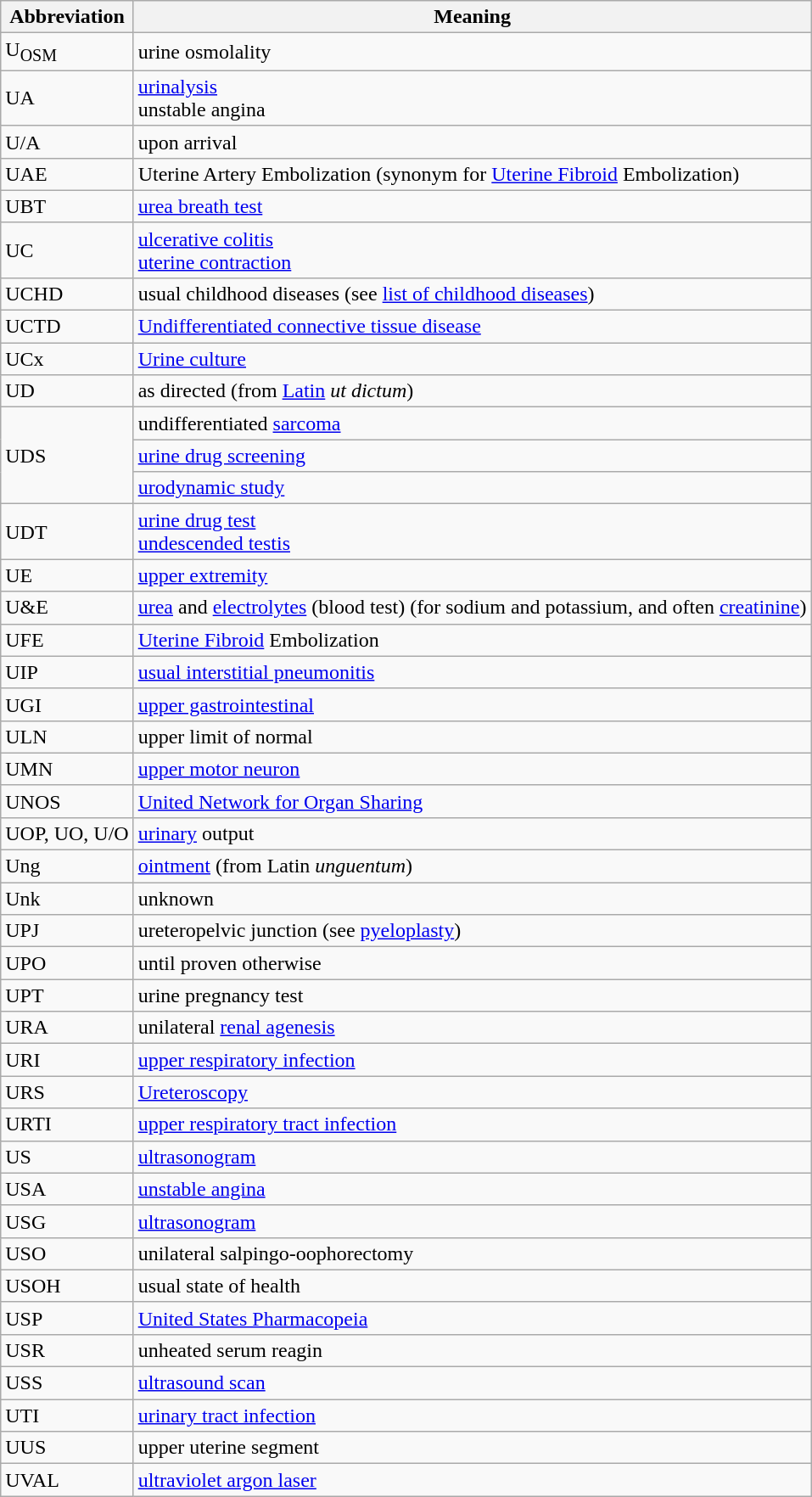<table class="wikitable sortable">
<tr>
<th scope="col">Abbreviation</th>
<th scope="col">Meaning</th>
</tr>
<tr>
<td>U<sub>OSM</sub></td>
<td>urine osmolality</td>
</tr>
<tr>
<td>UA</td>
<td><a href='#'>urinalysis</a> <br> unstable angina</td>
</tr>
<tr>
<td>U/A</td>
<td>upon arrival</td>
</tr>
<tr>
<td>UAE</td>
<td>Uterine Artery Embolization (synonym for <a href='#'>Uterine Fibroid</a> Embolization)</td>
</tr>
<tr>
<td>UBT</td>
<td><a href='#'>urea breath test</a></td>
</tr>
<tr>
<td>UC</td>
<td><a href='#'>ulcerative colitis</a> <br> <a href='#'>uterine contraction</a></td>
</tr>
<tr>
<td>UCHD</td>
<td>usual childhood diseases (see <a href='#'>list of childhood diseases</a>)</td>
</tr>
<tr>
<td>UCTD</td>
<td><a href='#'>Undifferentiated connective tissue disease</a></td>
</tr>
<tr>
<td>UCx</td>
<td><a href='#'>Urine culture</a></td>
</tr>
<tr>
<td>UD</td>
<td>as directed (from <a href='#'>Latin</a> <em>ut dictum</em>)</td>
</tr>
<tr>
<td rowspan="3">UDS</td>
<td>undifferentiated <a href='#'>sarcoma</a></td>
</tr>
<tr>
<td><a href='#'>urine drug screening</a></td>
</tr>
<tr>
<td><a href='#'>urodynamic study</a></td>
</tr>
<tr>
<td>UDT</td>
<td><a href='#'>urine drug test</a> <br> <a href='#'>undescended testis</a></td>
</tr>
<tr>
<td>UE</td>
<td><a href='#'>upper extremity</a></td>
</tr>
<tr>
<td>U&E</td>
<td><a href='#'>urea</a> and <a href='#'>electrolytes</a> (blood test) (for sodium and potassium, and often <a href='#'>creatinine</a>)</td>
</tr>
<tr>
<td>UFE</td>
<td><a href='#'>Uterine Fibroid</a> Embolization</td>
</tr>
<tr>
<td>UIP</td>
<td><a href='#'>usual interstitial pneumonitis</a></td>
</tr>
<tr>
<td>UGI</td>
<td><a href='#'>upper gastrointestinal</a></td>
</tr>
<tr>
<td>ULN</td>
<td>upper limit of normal</td>
</tr>
<tr>
<td>UMN</td>
<td><a href='#'>upper motor neuron</a></td>
</tr>
<tr>
<td>UNOS</td>
<td><a href='#'>United Network for Organ Sharing</a></td>
</tr>
<tr>
<td>UOP, UO, U/O</td>
<td><a href='#'>urinary</a> output</td>
</tr>
<tr>
<td>Ung</td>
<td><a href='#'>ointment</a> (from Latin <em>unguentum</em>)</td>
</tr>
<tr>
<td>Unk</td>
<td>unknown</td>
</tr>
<tr>
<td>UPJ</td>
<td>ureteropelvic junction (see <a href='#'>pyeloplasty</a>)</td>
</tr>
<tr>
<td>UPO</td>
<td>until proven otherwise</td>
</tr>
<tr>
<td>UPT</td>
<td>urine pregnancy test</td>
</tr>
<tr>
<td>URA</td>
<td>unilateral <a href='#'>renal agenesis</a></td>
</tr>
<tr>
<td>URI</td>
<td><a href='#'>upper respiratory infection</a></td>
</tr>
<tr>
<td>URS</td>
<td><a href='#'>Ureteroscopy</a></td>
</tr>
<tr>
<td>URTI</td>
<td><a href='#'>upper respiratory tract infection</a></td>
</tr>
<tr>
<td>US</td>
<td><a href='#'>ultrasonogram</a></td>
</tr>
<tr>
<td>USA</td>
<td><a href='#'>unstable angina</a></td>
</tr>
<tr>
<td>USG</td>
<td><a href='#'>ultrasonogram</a></td>
</tr>
<tr>
<td>USO</td>
<td>unilateral salpingo-oophorectomy</td>
</tr>
<tr>
<td>USOH</td>
<td>usual state of health</td>
</tr>
<tr>
<td>USP</td>
<td><a href='#'>United States Pharmacopeia</a></td>
</tr>
<tr>
<td>USR</td>
<td>unheated serum reagin</td>
</tr>
<tr>
<td>USS</td>
<td><a href='#'>ultrasound scan</a></td>
</tr>
<tr>
<td>UTI</td>
<td><a href='#'>urinary tract infection</a></td>
</tr>
<tr>
<td>UUS</td>
<td>upper uterine segment</td>
</tr>
<tr>
<td>UVAL</td>
<td><a href='#'>ultraviolet argon laser</a></td>
</tr>
</table>
